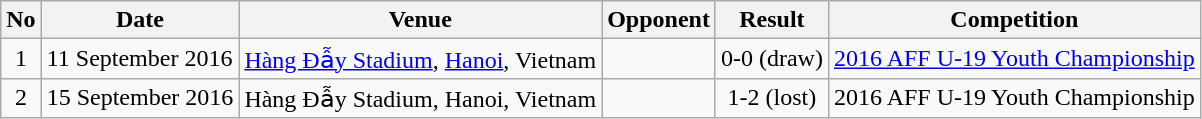<table class="wikitable">
<tr>
<th>No</th>
<th>Date</th>
<th>Venue</th>
<th>Opponent</th>
<th>Result</th>
<th>Competition</th>
</tr>
<tr>
<td align=center>1</td>
<td>11 September 2016</td>
<td><a href='#'>Hàng Đẫy Stadium</a>, <a href='#'>Hanoi</a>, Vietnam</td>
<td></td>
<td align=center>0-0 (draw)</td>
<td><a href='#'>2016 AFF U-19 Youth Championship</a></td>
</tr>
<tr>
<td align=center>2</td>
<td>15 September 2016</td>
<td>Hàng Đẫy Stadium, Hanoi, Vietnam</td>
<td></td>
<td align=center>1-2 (lost)</td>
<td>2016 AFF U-19 Youth Championship</td>
</tr>
</table>
